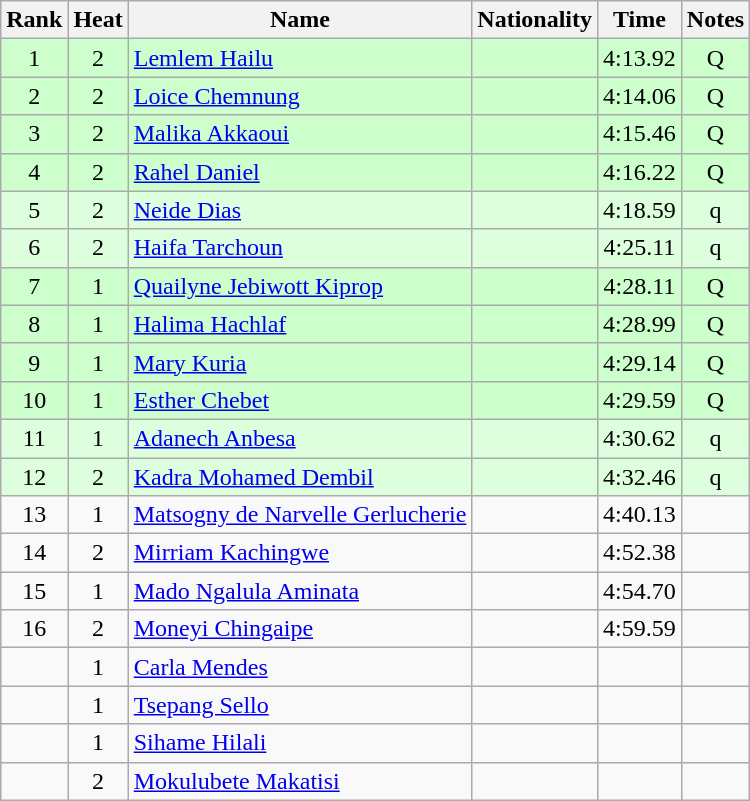<table class="wikitable sortable" style="text-align:center">
<tr>
<th>Rank</th>
<th>Heat</th>
<th>Name</th>
<th>Nationality</th>
<th>Time</th>
<th>Notes</th>
</tr>
<tr bgcolor=ccffcc>
<td>1</td>
<td>2</td>
<td align=left><a href='#'>Lemlem Hailu</a></td>
<td align=left></td>
<td>4:13.92</td>
<td>Q</td>
</tr>
<tr bgcolor=ccffcc>
<td>2</td>
<td>2</td>
<td align=left><a href='#'>Loice Chemnung</a></td>
<td align=left></td>
<td>4:14.06</td>
<td>Q</td>
</tr>
<tr bgcolor=ccffcc>
<td>3</td>
<td>2</td>
<td align=left><a href='#'>Malika Akkaoui</a></td>
<td align=left></td>
<td>4:15.46</td>
<td>Q</td>
</tr>
<tr bgcolor=ccffcc>
<td>4</td>
<td>2</td>
<td align=left><a href='#'>Rahel Daniel</a></td>
<td align=left></td>
<td>4:16.22</td>
<td>Q</td>
</tr>
<tr bgcolor=ddffdd>
<td>5</td>
<td>2</td>
<td align=left><a href='#'>Neide Dias</a></td>
<td align=left></td>
<td>4:18.59</td>
<td>q</td>
</tr>
<tr bgcolor=ddffdd>
<td>6</td>
<td>2</td>
<td align=left><a href='#'>Haifa Tarchoun</a></td>
<td align=left></td>
<td>4:25.11</td>
<td>q</td>
</tr>
<tr bgcolor=ccffcc>
<td>7</td>
<td>1</td>
<td align=left><a href='#'>Quailyne Jebiwott Kiprop</a></td>
<td align=left></td>
<td>4:28.11</td>
<td>Q</td>
</tr>
<tr bgcolor=ccffcc>
<td>8</td>
<td>1</td>
<td align=left><a href='#'>Halima Hachlaf</a></td>
<td align=left></td>
<td>4:28.99</td>
<td>Q</td>
</tr>
<tr bgcolor=ccffcc>
<td>9</td>
<td>1</td>
<td align=left><a href='#'>Mary Kuria</a></td>
<td align=left></td>
<td>4:29.14</td>
<td>Q</td>
</tr>
<tr bgcolor=ccffcc>
<td>10</td>
<td>1</td>
<td align=left><a href='#'>Esther Chebet</a></td>
<td align=left></td>
<td>4:29.59</td>
<td>Q</td>
</tr>
<tr bgcolor=ddffdd>
<td>11</td>
<td>1</td>
<td align=left><a href='#'>Adanech Anbesa</a></td>
<td align=left></td>
<td>4:30.62</td>
<td>q</td>
</tr>
<tr bgcolor=ddffdd>
<td>12</td>
<td>2</td>
<td align=left><a href='#'>Kadra Mohamed Dembil</a></td>
<td align=left></td>
<td>4:32.46</td>
<td>q</td>
</tr>
<tr>
<td>13</td>
<td>1</td>
<td align=left><a href='#'>Matsogny de Narvelle Gerlucherie</a></td>
<td align=left></td>
<td>4:40.13</td>
<td></td>
</tr>
<tr>
<td>14</td>
<td>2</td>
<td align=left><a href='#'>Mirriam Kachingwe</a></td>
<td align=left></td>
<td>4:52.38</td>
<td></td>
</tr>
<tr>
<td>15</td>
<td>1</td>
<td align=left><a href='#'>Mado Ngalula Aminata</a></td>
<td align=left></td>
<td>4:54.70</td>
<td></td>
</tr>
<tr>
<td>16</td>
<td>2</td>
<td align=left><a href='#'>Moneyi Chingaipe</a></td>
<td align=left></td>
<td>4:59.59</td>
<td></td>
</tr>
<tr>
<td></td>
<td>1</td>
<td align=left><a href='#'>Carla Mendes</a></td>
<td align=left></td>
<td></td>
<td></td>
</tr>
<tr>
<td></td>
<td>1</td>
<td align=left><a href='#'>Tsepang Sello</a></td>
<td align=left></td>
<td></td>
<td></td>
</tr>
<tr>
<td></td>
<td>1</td>
<td align=left><a href='#'>Sihame Hilali</a></td>
<td align=left></td>
<td></td>
<td></td>
</tr>
<tr>
<td></td>
<td>2</td>
<td align=left><a href='#'>Mokulubete Makatisi</a></td>
<td align=left></td>
<td></td>
<td></td>
</tr>
</table>
